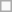<table class=wikitable>
<tr>
<td> </td>
</tr>
</table>
